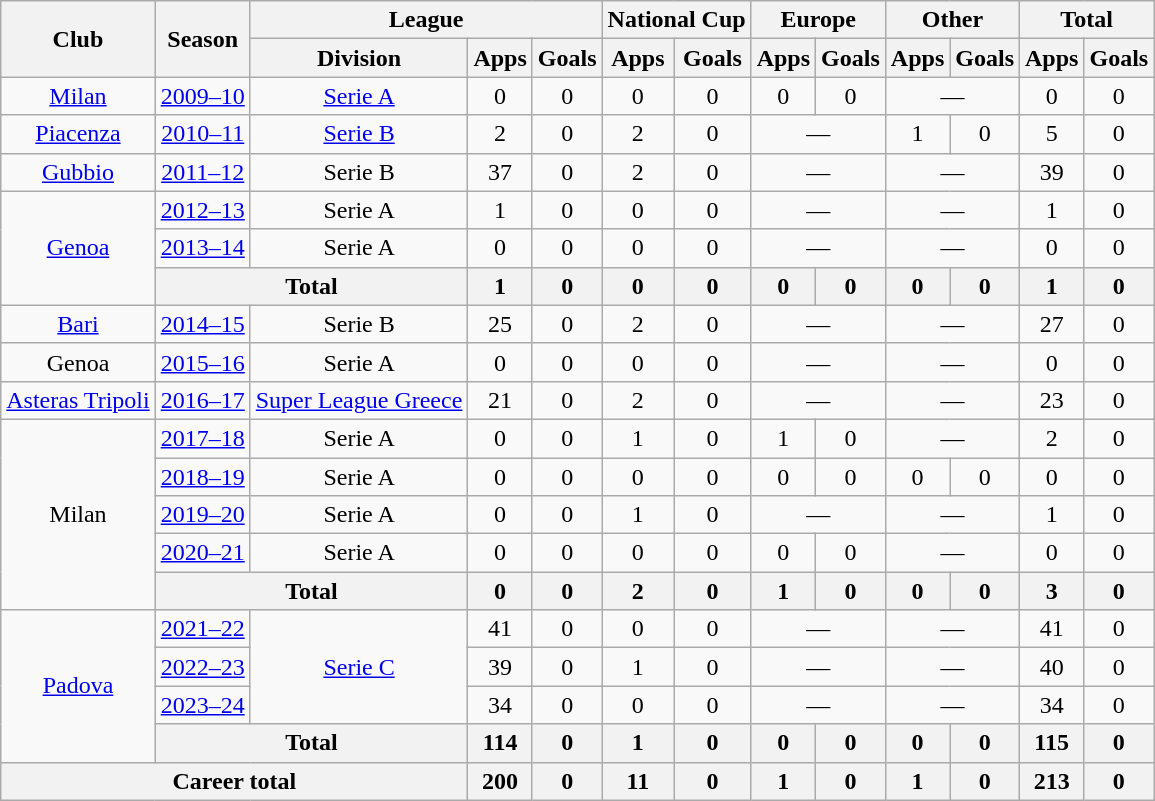<table class="wikitable" style="text-align: center">
<tr>
<th rowspan=2>Club</th>
<th rowspan=2>Season</th>
<th colspan="3">League</th>
<th colspan=2>National Cup</th>
<th colspan=2>Europe</th>
<th colspan=2>Other</th>
<th colspan=2>Total</th>
</tr>
<tr>
<th>Division</th>
<th>Apps</th>
<th>Goals</th>
<th>Apps</th>
<th>Goals</th>
<th>Apps</th>
<th>Goals</th>
<th>Apps</th>
<th>Goals</th>
<th>Apps</th>
<th>Goals</th>
</tr>
<tr>
<td><a href='#'>Milan</a></td>
<td><a href='#'>2009–10</a></td>
<td><a href='#'>Serie A</a></td>
<td>0</td>
<td>0</td>
<td>0</td>
<td>0</td>
<td>0</td>
<td>0</td>
<td colspan=2>—</td>
<td>0</td>
<td>0</td>
</tr>
<tr>
<td><a href='#'>Piacenza</a></td>
<td><a href='#'>2010–11</a></td>
<td><a href='#'>Serie B</a></td>
<td>2</td>
<td>0</td>
<td>2</td>
<td>0</td>
<td colspan=2>—</td>
<td>1</td>
<td>0</td>
<td>5</td>
<td>0</td>
</tr>
<tr>
<td><a href='#'>Gubbio</a></td>
<td><a href='#'>2011–12</a></td>
<td>Serie B</td>
<td>37</td>
<td>0</td>
<td>2</td>
<td>0</td>
<td colspan=2>—</td>
<td colspan="2">—</td>
<td>39</td>
<td>0</td>
</tr>
<tr>
<td rowspan="3"><a href='#'>Genoa</a></td>
<td><a href='#'>2012–13</a></td>
<td>Serie A</td>
<td>1</td>
<td>0</td>
<td>0</td>
<td>0</td>
<td colspan=2>—</td>
<td colspan="2">—</td>
<td>1</td>
<td>0</td>
</tr>
<tr>
<td><a href='#'>2013–14</a></td>
<td>Serie A</td>
<td>0</td>
<td>0</td>
<td>0</td>
<td>0</td>
<td colspan=2>—</td>
<td colspan="2">—</td>
<td>0</td>
<td>0</td>
</tr>
<tr>
<th colspan="2">Total</th>
<th>1</th>
<th>0</th>
<th>0</th>
<th>0</th>
<th>0</th>
<th>0</th>
<th>0</th>
<th>0</th>
<th>1</th>
<th>0</th>
</tr>
<tr>
<td><a href='#'>Bari</a></td>
<td><a href='#'>2014–15</a></td>
<td>Serie B</td>
<td>25</td>
<td>0</td>
<td>2</td>
<td>0</td>
<td colspan=2>—</td>
<td colspan="2">—</td>
<td>27</td>
<td>0</td>
</tr>
<tr>
<td>Genoa</td>
<td><a href='#'>2015–16</a></td>
<td>Serie A</td>
<td>0</td>
<td>0</td>
<td>0</td>
<td>0</td>
<td colspan=2>—</td>
<td colspan="2">—</td>
<td>0</td>
<td>0</td>
</tr>
<tr>
<td><a href='#'>Asteras Tripoli</a></td>
<td><a href='#'>2016–17</a></td>
<td><a href='#'>Super League Greece</a></td>
<td>21</td>
<td>0</td>
<td>2</td>
<td>0</td>
<td colspan=2>—</td>
<td colspan="2">—</td>
<td>23</td>
<td>0</td>
</tr>
<tr>
<td rowspan="5">Milan</td>
<td><a href='#'>2017–18</a></td>
<td>Serie A</td>
<td>0</td>
<td>0</td>
<td>1</td>
<td>0</td>
<td>1</td>
<td>0</td>
<td colspan=2>—</td>
<td>2</td>
<td>0</td>
</tr>
<tr>
<td><a href='#'>2018–19</a></td>
<td>Serie A</td>
<td>0</td>
<td>0</td>
<td>0</td>
<td>0</td>
<td>0</td>
<td>0</td>
<td>0</td>
<td>0</td>
<td>0</td>
<td>0</td>
</tr>
<tr>
<td><a href='#'>2019–20</a></td>
<td>Serie A</td>
<td>0</td>
<td>0</td>
<td>1</td>
<td>0</td>
<td colspan=2>—</td>
<td colspan="2">—</td>
<td>1</td>
<td>0</td>
</tr>
<tr>
<td><a href='#'>2020–21</a></td>
<td>Serie A</td>
<td>0</td>
<td>0</td>
<td>0</td>
<td>0</td>
<td>0</td>
<td>0</td>
<td colspan=2>—</td>
<td>0</td>
<td>0</td>
</tr>
<tr>
<th colspan="2">Total</th>
<th>0</th>
<th>0</th>
<th>2</th>
<th>0</th>
<th>1</th>
<th>0</th>
<th>0</th>
<th>0</th>
<th>3</th>
<th>0</th>
</tr>
<tr>
<td rowspan="4"><a href='#'>Padova</a></td>
<td><a href='#'>2021–22</a></td>
<td rowspan="3"><a href='#'>Serie C</a></td>
<td>41</td>
<td>0</td>
<td>0</td>
<td>0</td>
<td colspan="2">—</td>
<td colspan="2">—</td>
<td>41</td>
<td>0</td>
</tr>
<tr>
<td><a href='#'>2022–23</a></td>
<td>39</td>
<td>0</td>
<td>1</td>
<td>0</td>
<td colspan="2">—</td>
<td colspan="2">—</td>
<td>40</td>
<td>0</td>
</tr>
<tr>
<td><a href='#'>2023–24</a></td>
<td>34</td>
<td>0</td>
<td>0</td>
<td>0</td>
<td colspan="2">—</td>
<td colspan="2">—</td>
<td>34</td>
<td>0</td>
</tr>
<tr>
<th colspan="2">Total</th>
<th>114</th>
<th>0</th>
<th>1</th>
<th>0</th>
<th>0</th>
<th>0</th>
<th>0</th>
<th>0</th>
<th>115</th>
<th>0</th>
</tr>
<tr>
<th colspan="3">Career total</th>
<th>200</th>
<th>0</th>
<th>11</th>
<th>0</th>
<th>1</th>
<th>0</th>
<th>1</th>
<th>0</th>
<th>213</th>
<th>0</th>
</tr>
</table>
